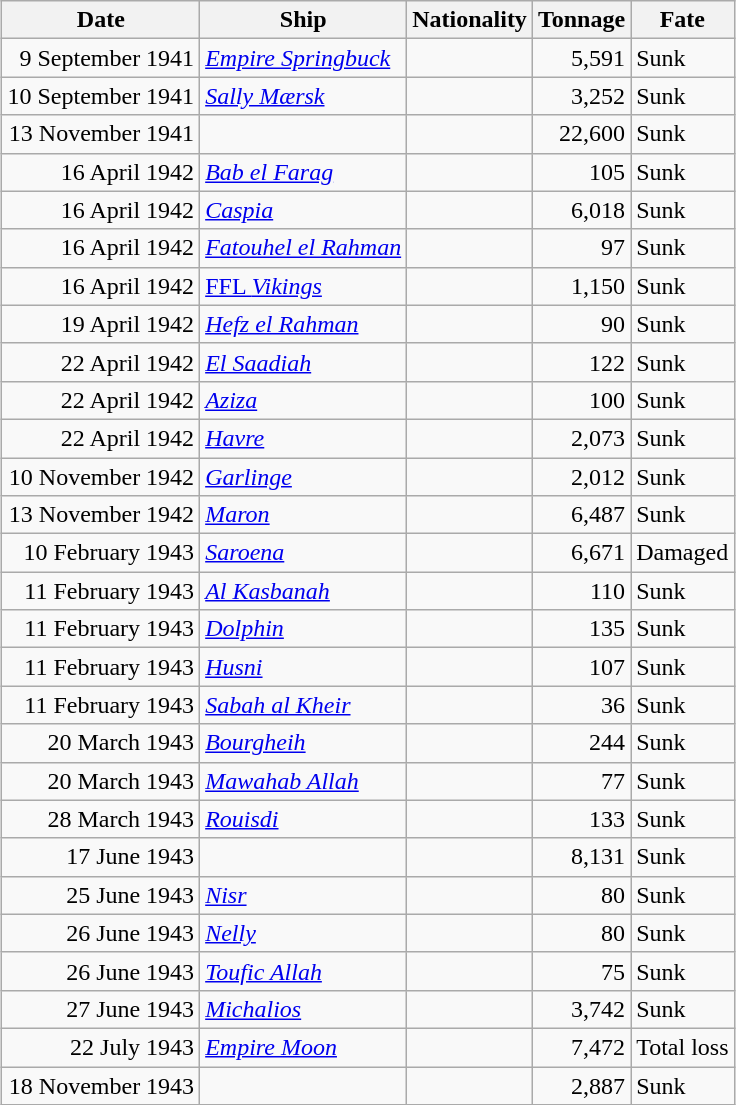<table class="wikitable sortable" style="margin: 1em auto 1em auto;">
<tr>
<th>Date</th>
<th>Ship</th>
<th>Nationality</th>
<th>Tonnage</th>
<th>Fate</th>
</tr>
<tr>
<td align="right">9 September 1941</td>
<td align="left"><a href='#'><em>Empire Springbuck</em></a></td>
<td align="left"></td>
<td align="right">5,591</td>
<td align="left">Sunk</td>
</tr>
<tr>
<td align="right">10 September 1941</td>
<td align="left"><a href='#'><em>Sally Mærsk</em></a></td>
<td align="left"></td>
<td align="right">3,252</td>
<td align="left">Sunk</td>
</tr>
<tr>
<td align="right">13 November 1941</td>
<td align="left"></td>
<td align="left"></td>
<td align="right">22,600</td>
<td align="left">Sunk</td>
</tr>
<tr>
<td align="right">16 April 1942</td>
<td align="left"><a href='#'><em>Bab el Farag</em></a></td>
<td align="left"></td>
<td align="right">105</td>
<td align="left">Sunk</td>
</tr>
<tr>
<td align="right">16 April 1942</td>
<td align="left"><a href='#'><em>Caspia</em></a></td>
<td align="left"></td>
<td align="right">6,018</td>
<td align="left">Sunk</td>
</tr>
<tr>
<td align="right">16 April 1942</td>
<td align="left"><a href='#'><em>Fatouhel el Rahman</em></a></td>
<td align="left"></td>
<td align="right">97</td>
<td align="left">Sunk</td>
</tr>
<tr>
<td align="right">16 April 1942</td>
<td align="left"><a href='#'>FFL <em>Vikings</em></a></td>
<td align="left"></td>
<td align="right">1,150</td>
<td align="left">Sunk</td>
</tr>
<tr>
<td align="right">19 April 1942</td>
<td align="left"><a href='#'><em>Hefz el Rahman</em></a></td>
<td align="left"></td>
<td align="right">90</td>
<td align="left">Sunk</td>
</tr>
<tr>
<td align="right">22 April 1942</td>
<td align="left"><a href='#'><em>El Saadiah</em></a></td>
<td align="left"></td>
<td align="right">122</td>
<td align="left">Sunk</td>
</tr>
<tr>
<td align="right">22 April 1942</td>
<td align="left"><a href='#'><em>Aziza</em></a></td>
<td align="left"></td>
<td align="right">100</td>
<td align="left">Sunk</td>
</tr>
<tr>
<td align="right">22 April 1942</td>
<td align="left"><a href='#'><em>Havre</em></a></td>
<td align="left"></td>
<td align="right">2,073</td>
<td align="left">Sunk</td>
</tr>
<tr>
<td align="right">10 November 1942</td>
<td align="left"><a href='#'><em>Garlinge</em></a></td>
<td align="left"></td>
<td align="right">2,012</td>
<td align="left">Sunk</td>
</tr>
<tr>
<td align="right">13 November 1942</td>
<td align="left"><a href='#'><em>Maron</em></a></td>
<td align="left"></td>
<td align="right">6,487</td>
<td align="left">Sunk</td>
</tr>
<tr>
<td align="right">10 February 1943</td>
<td align="left"><a href='#'><em>Saroena</em></a></td>
<td align="left"></td>
<td align="right">6,671</td>
<td align="left">Damaged</td>
</tr>
<tr>
<td align="right">11 February 1943</td>
<td align="left"><a href='#'><em>Al Kasbanah</em></a></td>
<td align="left"></td>
<td align="right">110</td>
<td align="left">Sunk</td>
</tr>
<tr>
<td align="right">11 February 1943</td>
<td align="left"><a href='#'><em>Dolphin</em></a></td>
<td align="left"></td>
<td align="right">135</td>
<td align="left">Sunk</td>
</tr>
<tr>
<td align="right">11 February 1943</td>
<td align="left"><a href='#'><em>Husni</em></a></td>
<td align="left"></td>
<td align="right">107</td>
<td align="left">Sunk</td>
</tr>
<tr>
<td align="right">11 February 1943</td>
<td align="left"><a href='#'><em>Sabah al Kheir</em></a></td>
<td align="left"></td>
<td align="right">36</td>
<td align="left">Sunk</td>
</tr>
<tr>
<td align="right">20 March 1943</td>
<td align="left"><a href='#'><em>Bourgheih</em></a></td>
<td align="left"></td>
<td align="right">244</td>
<td align="left">Sunk</td>
</tr>
<tr>
<td align="right">20 March 1943</td>
<td align="left"><a href='#'><em>Mawahab Allah</em></a></td>
<td align="left"></td>
<td align="right">77</td>
<td align="left">Sunk</td>
</tr>
<tr>
<td align="right">28 March 1943</td>
<td align="left"><a href='#'><em>Rouisdi</em></a></td>
<td align="left"></td>
<td align="right">133</td>
<td align="left">Sunk</td>
</tr>
<tr>
<td align="right">17 June 1943</td>
<td align="left"></td>
<td align="left"></td>
<td align="right">8,131</td>
<td align="left">Sunk</td>
</tr>
<tr>
<td align="right">25 June 1943</td>
<td align="left"><a href='#'><em>Nisr</em></a></td>
<td align="left"></td>
<td align="right">80</td>
<td align="left">Sunk</td>
</tr>
<tr>
<td align="right">26 June 1943</td>
<td align="left"><a href='#'><em>Nelly</em></a></td>
<td align="left"></td>
<td align="right">80</td>
<td align="left">Sunk</td>
</tr>
<tr>
<td align="right">26 June 1943</td>
<td align="left"><a href='#'><em>Toufic Allah</em></a></td>
<td align="left"></td>
<td align="right">75</td>
<td align="left">Sunk</td>
</tr>
<tr>
<td align="right">27 June 1943</td>
<td align="left"><a href='#'><em>Michalios</em></a></td>
<td align="left"></td>
<td align="right">3,742</td>
<td align="left">Sunk</td>
</tr>
<tr>
<td align="right">22 July 1943</td>
<td align="left"><a href='#'><em>Empire Moon</em></a></td>
<td align="left"></td>
<td align="right">7,472</td>
<td align="left">Total loss</td>
</tr>
<tr>
<td align="right">18 November 1943</td>
<td align="left"></td>
<td align="left"></td>
<td align="right">2,887</td>
<td align="left">Sunk</td>
</tr>
</table>
